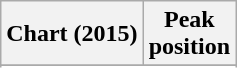<table class="wikitable sortable">
<tr>
<th>Chart (2015)</th>
<th>Peak<br>position</th>
</tr>
<tr>
</tr>
<tr>
</tr>
</table>
